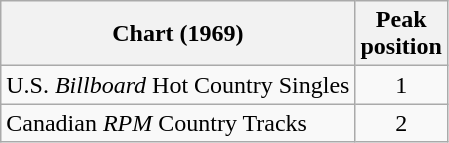<table class="wikitable sortable">
<tr>
<th>Chart (1969)</th>
<th>Peak<br>position</th>
</tr>
<tr>
<td>U.S. <em>Billboard</em> Hot Country Singles</td>
<td align="center">1</td>
</tr>
<tr>
<td>Canadian <em>RPM</em> Country Tracks</td>
<td align="center">2</td>
</tr>
</table>
